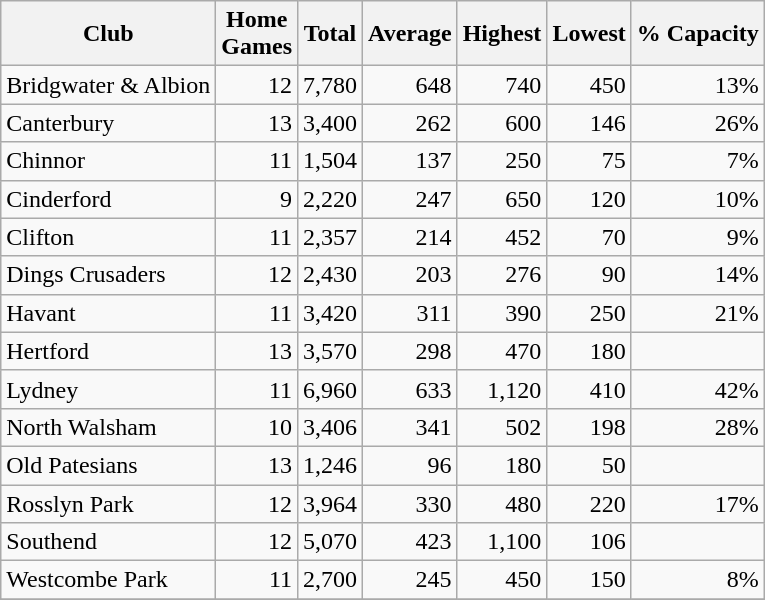<table class="wikitable sortable" style="text-align:right">
<tr>
<th>Club</th>
<th>Home<br>Games</th>
<th>Total</th>
<th>Average</th>
<th>Highest</th>
<th>Lowest</th>
<th>% Capacity</th>
</tr>
<tr>
<td style="text-align:left">Bridgwater & Albion</td>
<td>12</td>
<td>7,780</td>
<td>648</td>
<td>740</td>
<td>450</td>
<td>13%</td>
</tr>
<tr>
<td style="text-align:left">Canterbury</td>
<td>13</td>
<td>3,400</td>
<td>262</td>
<td>600</td>
<td>146</td>
<td>26%</td>
</tr>
<tr>
<td style="text-align:left">Chinnor</td>
<td>11</td>
<td>1,504</td>
<td>137</td>
<td>250</td>
<td>75</td>
<td>7%</td>
</tr>
<tr>
<td style="text-align:left">Cinderford</td>
<td>9</td>
<td>2,220</td>
<td>247</td>
<td>650</td>
<td>120</td>
<td>10%</td>
</tr>
<tr>
<td style="text-align:left">Clifton</td>
<td>11</td>
<td>2,357</td>
<td>214</td>
<td>452</td>
<td>70</td>
<td>9%</td>
</tr>
<tr>
<td style="text-align:left">Dings Crusaders</td>
<td>12</td>
<td>2,430</td>
<td>203</td>
<td>276</td>
<td>90</td>
<td>14%</td>
</tr>
<tr>
<td style="text-align:left">Havant</td>
<td>11</td>
<td>3,420</td>
<td>311</td>
<td>390</td>
<td>250</td>
<td>21%</td>
</tr>
<tr>
<td style="text-align:left">Hertford</td>
<td>13</td>
<td>3,570</td>
<td>298</td>
<td>470</td>
<td>180</td>
<td></td>
</tr>
<tr>
<td style="text-align:left">Lydney</td>
<td>11</td>
<td>6,960</td>
<td>633</td>
<td>1,120</td>
<td>410</td>
<td>42%</td>
</tr>
<tr>
<td style="text-align:left">North Walsham</td>
<td>10</td>
<td>3,406</td>
<td>341</td>
<td>502</td>
<td>198</td>
<td>28%</td>
</tr>
<tr>
<td style="text-align:left">Old Patesians</td>
<td>13</td>
<td>1,246</td>
<td>96</td>
<td>180</td>
<td>50</td>
<td></td>
</tr>
<tr>
<td style="text-align:left">Rosslyn Park</td>
<td>12</td>
<td>3,964</td>
<td>330</td>
<td>480</td>
<td>220</td>
<td>17%</td>
</tr>
<tr>
<td style="text-align:left">Southend</td>
<td>12</td>
<td>5,070</td>
<td>423</td>
<td>1,100</td>
<td>106</td>
<td></td>
</tr>
<tr>
<td style="text-align:left">Westcombe Park</td>
<td>11</td>
<td>2,700</td>
<td>245</td>
<td>450</td>
<td>150</td>
<td>8%</td>
</tr>
<tr>
</tr>
</table>
